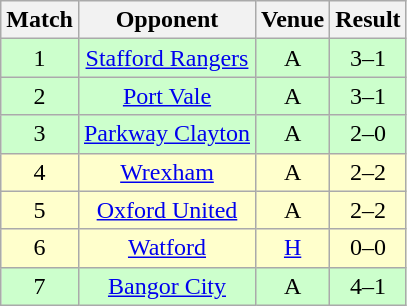<table class="wikitable" style="font-size:100%; text-align:center">
<tr>
<th>Match</th>
<th>Opponent</th>
<th>Venue</th>
<th>Result</th>
</tr>
<tr style="background: #CCFFCC;">
<td align="center">1</td>
<td><a href='#'>Stafford Rangers</a></td>
<td>A</td>
<td>3–1</td>
</tr>
<tr style="background: #CCFFCC;">
<td align="center">2</td>
<td><a href='#'>Port Vale</a></td>
<td>A</td>
<td>3–1</td>
</tr>
<tr style="background: #CCFFCC;">
<td align="center">3</td>
<td><a href='#'>Parkway Clayton</a></td>
<td>A</td>
<td>2–0</td>
</tr>
<tr style="background: #FFFFCC;">
<td align="center">4</td>
<td><a href='#'>Wrexham</a></td>
<td>A</td>
<td>2–2</td>
</tr>
<tr style="background: #FFFFCC;">
<td align="center">5</td>
<td><a href='#'>Oxford United</a></td>
<td>A</td>
<td>2–2</td>
</tr>
<tr style="background: #FFFFCC;">
<td align="center">6</td>
<td><a href='#'>Watford</a></td>
<td><a href='#'>H</a></td>
<td>0–0</td>
</tr>
<tr style="background: #CCFFCC;">
<td align="center">7</td>
<td><a href='#'>Bangor City</a></td>
<td>A</td>
<td>4–1</td>
</tr>
</table>
